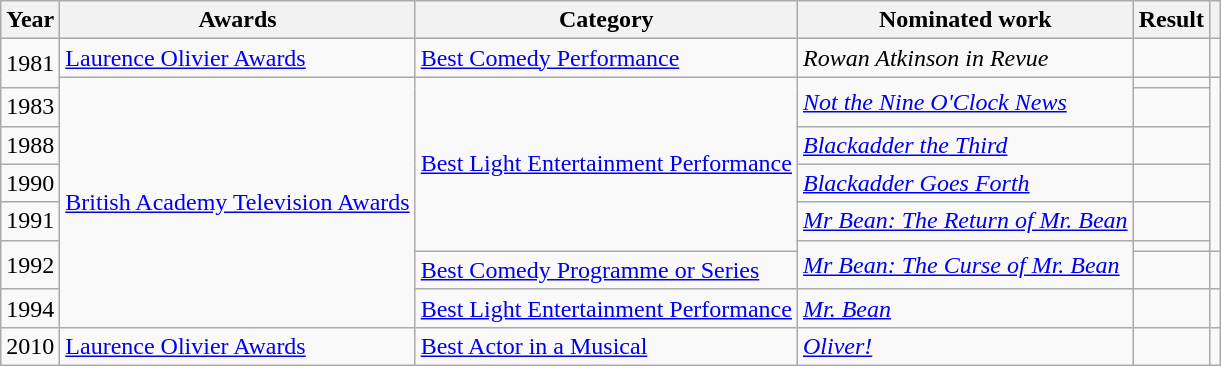<table class="wikitable">
<tr>
<th>Year</th>
<th>Awards</th>
<th>Category</th>
<th>Nominated work</th>
<th>Result</th>
<th></th>
</tr>
<tr>
<td rowspan="2">1981</td>
<td><a href='#'>Laurence Olivier Awards</a></td>
<td><a href='#'>Best Comedy Performance</a></td>
<td><em>Rowan Atkinson in Revue</em></td>
<td></td>
<td></td>
</tr>
<tr>
<td rowspan="8"><a href='#'>British Academy Television Awards</a></td>
<td rowspan="6"><a href='#'>Best Light Entertainment Performance</a></td>
<td rowspan="2"><a href='#'><em>Not the Nine O'Clock News</em></a></td>
<td></td>
<td rowspan="6"></td>
</tr>
<tr>
<td>1983</td>
<td></td>
</tr>
<tr>
<td>1988</td>
<td><a href='#'><em>Blackadder the Third</em></a></td>
<td></td>
</tr>
<tr>
<td>1990</td>
<td><a href='#'><em>Blackadder Goes Forth</em></a></td>
<td></td>
</tr>
<tr>
<td>1991</td>
<td><a href='#'><em>Mr Bean: The Return of Mr. Bean</em></a></td>
<td></td>
</tr>
<tr>
<td rowspan="2">1992</td>
<td rowspan="2"><a href='#'><em>Mr Bean: The Curse of Mr. Bean</em></a></td>
<td></td>
</tr>
<tr>
<td><a href='#'>Best Comedy Programme or Series</a></td>
<td></td>
<td></td>
</tr>
<tr>
<td>1994</td>
<td><a href='#'>Best Light Entertainment Performance</a></td>
<td><a href='#'><em>Mr. Bean</em></a></td>
<td></td>
<td></td>
</tr>
<tr>
<td>2010</td>
<td><a href='#'>Laurence Olivier Awards</a></td>
<td><a href='#'>Best Actor in a Musical</a></td>
<td><em><a href='#'>Oliver!</a></em></td>
<td></td>
<td></td>
</tr>
</table>
